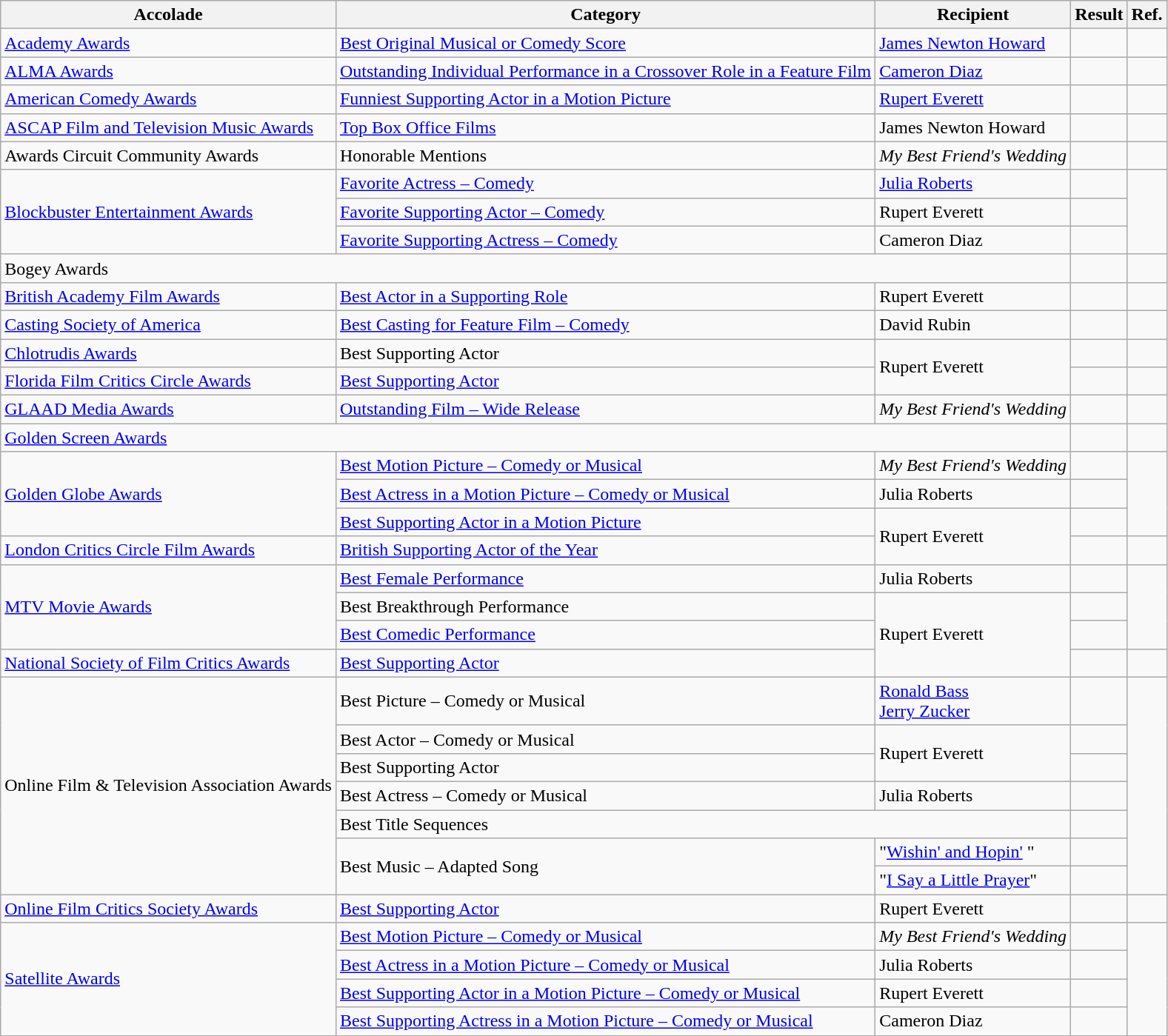<table class="wikitable">
<tr>
<th>Accolade</th>
<th>Category</th>
<th>Recipient</th>
<th>Result</th>
<th>Ref.</th>
</tr>
<tr>
<td><a href='#'>Academy Awards</a></td>
<td><a href='#'>Best Original Musical or Comedy Score</a></td>
<td><a href='#'>James Newton Howard</a></td>
<td></td>
<td></td>
</tr>
<tr>
<td><a href='#'>ALMA Awards</a></td>
<td><a href='#'>Outstanding Individual Performance in a Crossover Role in a Feature Film</a></td>
<td><a href='#'>Cameron Diaz</a></td>
<td></td>
<td></td>
</tr>
<tr>
<td><a href='#'>American Comedy Awards</a></td>
<td><a href='#'>Funniest Supporting Actor in a Motion Picture</a></td>
<td><a href='#'>Rupert Everett</a></td>
<td></td>
<td></td>
</tr>
<tr>
<td><a href='#'>ASCAP Film and Television Music Awards</a></td>
<td><a href='#'>Top Box Office Films</a></td>
<td>James Newton Howard</td>
<td></td>
<td></td>
</tr>
<tr>
<td>Awards Circuit Community Awards</td>
<td>Honorable Mentions</td>
<td><em>My Best Friend's Wedding</em></td>
<td></td>
<td></td>
</tr>
<tr>
<td rowspan="3"><a href='#'>Blockbuster Entertainment Awards</a></td>
<td><a href='#'>Favorite Actress – Comedy</a></td>
<td><a href='#'>Julia Roberts</a></td>
<td></td>
<td rowspan="3"></td>
</tr>
<tr>
<td><a href='#'>Favorite Supporting Actor – Comedy</a></td>
<td>Rupert Everett</td>
<td></td>
</tr>
<tr>
<td><a href='#'>Favorite Supporting Actress – Comedy</a></td>
<td>Cameron Diaz</td>
<td></td>
</tr>
<tr>
<td colspan="3">Bogey Awards</td>
<td></td>
<td></td>
</tr>
<tr>
<td><a href='#'>British Academy Film Awards</a></td>
<td><a href='#'>Best Actor in a Supporting Role</a></td>
<td>Rupert Everett</td>
<td></td>
<td></td>
</tr>
<tr>
<td><a href='#'>Casting Society of America</a></td>
<td><a href='#'>Best Casting for Feature Film – Comedy</a></td>
<td>David Rubin</td>
<td></td>
<td></td>
</tr>
<tr>
<td><a href='#'>Chlotrudis Awards</a></td>
<td>Best Supporting Actor</td>
<td rowspan="2">Rupert Everett</td>
<td></td>
<td></td>
</tr>
<tr>
<td><a href='#'>Florida Film Critics Circle Awards</a></td>
<td><a href='#'>Best Supporting Actor</a></td>
<td></td>
<td></td>
</tr>
<tr>
<td><a href='#'>GLAAD Media Awards</a></td>
<td><a href='#'>Outstanding Film – Wide Release</a></td>
<td><em>My Best Friend's Wedding</em></td>
<td></td>
<td></td>
</tr>
<tr>
<td colspan="3"><a href='#'>Golden Screen Awards</a></td>
<td></td>
<td></td>
</tr>
<tr>
<td rowspan="3"><a href='#'>Golden Globe Awards</a></td>
<td><a href='#'>Best Motion Picture – Comedy or Musical</a></td>
<td><em>My Best Friend's Wedding</em></td>
<td></td>
<td rowspan="3"></td>
</tr>
<tr>
<td><a href='#'>Best Actress in a Motion Picture – Comedy or Musical</a></td>
<td>Julia Roberts</td>
<td></td>
</tr>
<tr>
<td><a href='#'>Best Supporting Actor in a Motion Picture</a></td>
<td rowspan="2">Rupert Everett</td>
<td></td>
</tr>
<tr>
<td><a href='#'>London Critics Circle Film Awards</a></td>
<td><a href='#'>British Supporting Actor of the Year</a></td>
<td></td>
<td></td>
</tr>
<tr>
<td rowspan="3"><a href='#'>MTV Movie Awards</a></td>
<td><a href='#'>Best Female Performance</a></td>
<td>Julia Roberts</td>
<td></td>
<td rowspan="3"></td>
</tr>
<tr>
<td>Best Breakthrough Performance</td>
<td rowspan="3">Rupert Everett</td>
<td></td>
</tr>
<tr>
<td><a href='#'>Best Comedic Performance</a></td>
<td></td>
</tr>
<tr>
<td><a href='#'>National Society of Film Critics Awards</a></td>
<td><a href='#'>Best Supporting Actor</a></td>
<td></td>
<td></td>
</tr>
<tr>
<td rowspan="7">Online Film & Television Association Awards</td>
<td>Best Picture – Comedy or Musical</td>
<td><a href='#'>Ronald Bass</a><br><a href='#'>Jerry Zucker</a></td>
<td></td>
<td rowspan="7"></td>
</tr>
<tr>
<td>Best Actor – Comedy or Musical</td>
<td rowspan="2">Rupert Everett</td>
<td></td>
</tr>
<tr>
<td>Best Supporting Actor</td>
<td></td>
</tr>
<tr>
<td>Best Actress – Comedy or Musical</td>
<td>Julia Roberts</td>
<td></td>
</tr>
<tr>
<td colspan="2">Best Title Sequences</td>
<td></td>
</tr>
<tr>
<td rowspan="2">Best Music – Adapted Song</td>
<td>"<a href='#'>Wishin' and Hopin'</a> "</td>
<td></td>
</tr>
<tr>
<td>"<a href='#'>I Say a Little Prayer</a>"</td>
<td></td>
</tr>
<tr>
<td><a href='#'>Online Film Critics Society Awards</a></td>
<td><a href='#'>Best Supporting Actor</a></td>
<td>Rupert Everett</td>
<td></td>
<td></td>
</tr>
<tr>
<td rowspan="4"><a href='#'>Satellite Awards</a></td>
<td><a href='#'>Best Motion Picture – Comedy or Musical</a></td>
<td><em>My Best Friend's Wedding</em></td>
<td></td>
<td rowspan="4"></td>
</tr>
<tr>
<td><a href='#'>Best Actress in a Motion Picture – Comedy or Musical</a></td>
<td>Julia Roberts</td>
<td></td>
</tr>
<tr>
<td><a href='#'>Best Supporting Actor in a Motion Picture – Comedy or Musical</a></td>
<td>Rupert Everett</td>
<td></td>
</tr>
<tr>
<td><a href='#'>Best Supporting Actress in a Motion Picture – Comedy or Musical</a></td>
<td>Cameron Diaz</td>
<td></td>
</tr>
</table>
